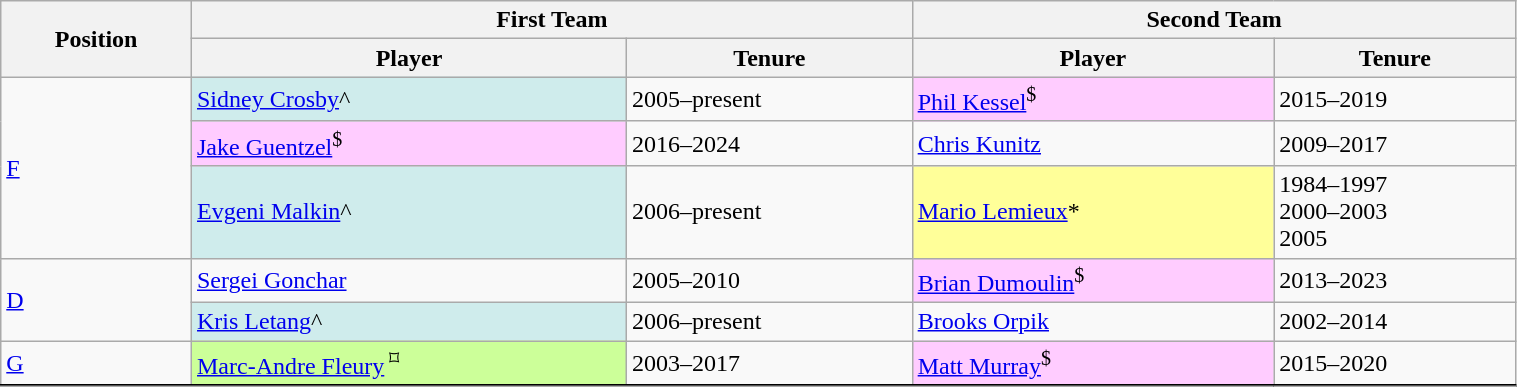<table class="wikitable" style="width:80%">
<tr>
<th rowspan=2>Position</th>
<th colspan=2>First Team</th>
<th colspan=2>Second Team</th>
</tr>
<tr>
<th>Player</th>
<th>Tenure</th>
<th>Player</th>
<th>Tenure</th>
</tr>
<tr>
<td rowspan="3"><a href='#'>F</a></td>
<td bgcolor="#CFECEC"><a href='#'>Sidney Crosby</a>^</td>
<td>2005–present</td>
<td bgcolor="#FFCCFF"><a href='#'>Phil Kessel</a><sup>$</sup></td>
<td>2015–2019</td>
</tr>
<tr>
<td bgcolor="#FFCCFF"><a href='#'>Jake Guentzel</a><sup>$</sup></td>
<td>2016–2024</td>
<td><a href='#'>Chris Kunitz</a></td>
<td>2009–2017</td>
</tr>
<tr>
<td bgcolor="#CFECEC"><a href='#'>Evgeni Malkin</a>^</td>
<td>2006–present</td>
<td bgcolor="#FFFF99"><a href='#'>Mario Lemieux</a>*</td>
<td>1984–1997<br>2000–2003<br>2005</td>
</tr>
<tr>
<td rowspan="2"><a href='#'>D</a></td>
<td><a href='#'>Sergei Gonchar</a></td>
<td>2005–2010</td>
<td bgcolor="#FFCCFF"><a href='#'>Brian Dumoulin</a><sup>$</sup></td>
<td>2013–2023</td>
</tr>
<tr>
<td bgcolor="#CFECEC"><a href='#'>Kris Letang</a>^</td>
<td>2006–present</td>
<td><a href='#'>Brooks Orpik</a></td>
<td>2002–2014</td>
</tr>
<tr>
<td><a href='#'>G</a></td>
<td bgcolor="#CCFF99"><a href='#'>Marc-Andre Fleury</a><sup> ⌑</sup></td>
<td>2003–2017</td>
<td bgcolor="#FFCCFF"><a href='#'>Matt Murray</a><sup>$</sup></td>
<td>2015–2020</td>
</tr>
<tr style="border-top:2px solid black">
</tr>
</table>
